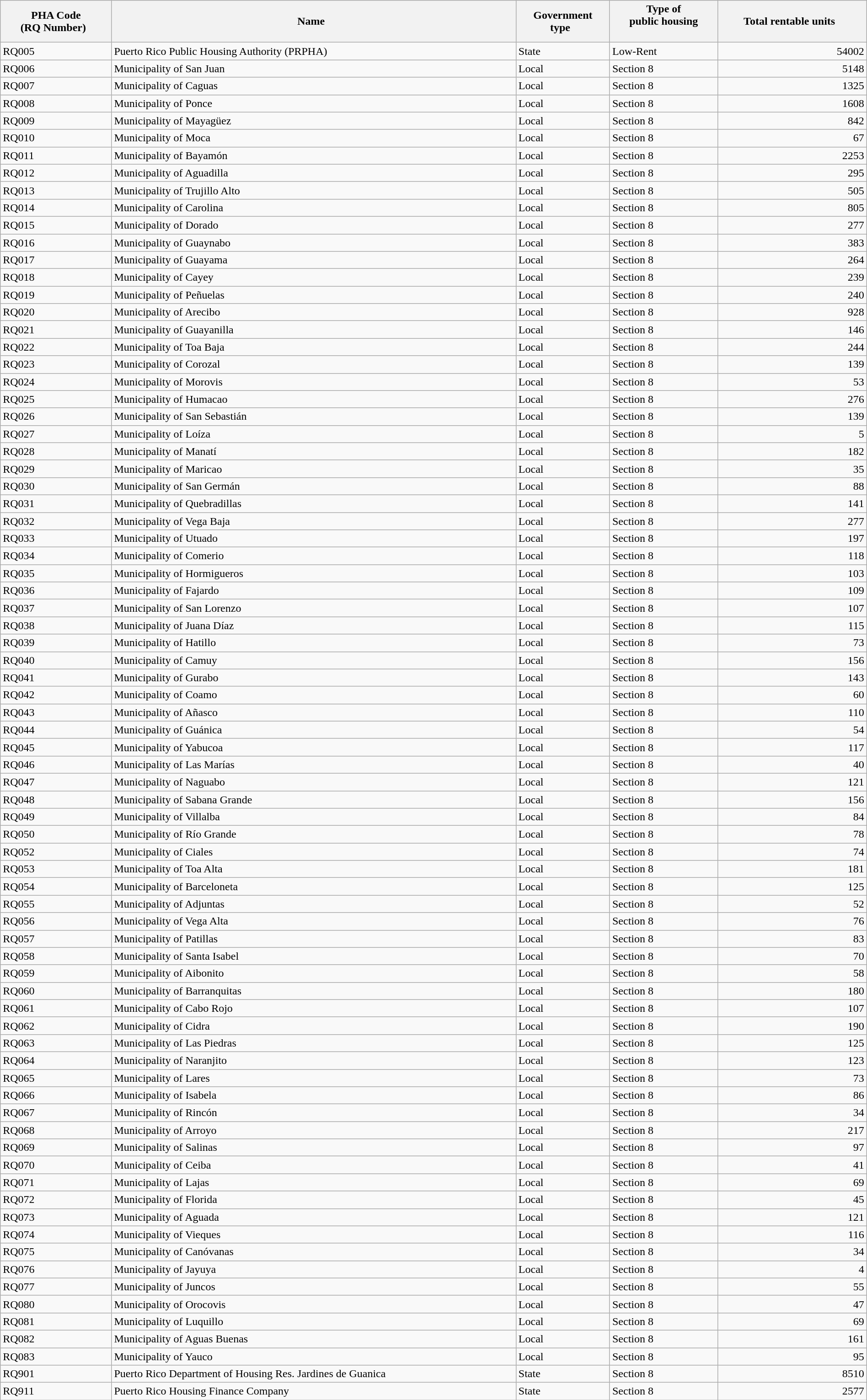<table class="wikitable sortable" style="width:100%" style="text-align:left">
<tr>
<th width="*"><strong>PHA Code<br>(RQ Number)</strong>  </th>
<th width="*"><strong>Name</strong>  </th>
<th width="*"><strong>Government<br>type</strong>  </th>
<th width="*"><strong>Type of<br>public housing</strong><br>  </th>
<th width="*"><strong>Total rentable units</strong>  </th>
</tr>
<tr>
<td>RQ005</td>
<td>Puerto Rico Public Housing Authority (PRPHA)</td>
<td>State</td>
<td>Low-Rent</td>
<td style="text-align:right;">54002</td>
</tr>
<tr>
<td>RQ006</td>
<td>Municipality of San Juan</td>
<td>Local</td>
<td>Section 8</td>
<td style="text-align:right;">5148</td>
</tr>
<tr>
<td>RQ007</td>
<td>Municipality of Caguas</td>
<td>Local</td>
<td>Section 8</td>
<td style="text-align:right;">1325</td>
</tr>
<tr>
<td>RQ008</td>
<td>Municipality of Ponce</td>
<td>Local</td>
<td>Section 8</td>
<td style="text-align:right;">1608</td>
</tr>
<tr>
<td>RQ009</td>
<td>Municipality of Mayagüez</td>
<td>Local</td>
<td>Section 8</td>
<td style="text-align:right;">842</td>
</tr>
<tr>
<td>RQ010</td>
<td>Municipality of Moca</td>
<td>Local</td>
<td>Section 8</td>
<td style="text-align:right;">67</td>
</tr>
<tr>
<td>RQ011</td>
<td>Municipality of Bayamón</td>
<td>Local</td>
<td>Section 8</td>
<td style="text-align:right;">2253</td>
</tr>
<tr>
<td>RQ012</td>
<td>Municipality of Aguadilla</td>
<td>Local</td>
<td>Section 8</td>
<td style="text-align:right;">295</td>
</tr>
<tr>
<td>RQ013</td>
<td>Municipality of Trujillo Alto</td>
<td>Local</td>
<td>Section 8</td>
<td style="text-align:right;">505</td>
</tr>
<tr>
<td>RQ014</td>
<td>Municipality of Carolina</td>
<td>Local</td>
<td>Section 8</td>
<td style="text-align:right;">805</td>
</tr>
<tr>
<td>RQ015</td>
<td>Municipality of Dorado</td>
<td>Local</td>
<td>Section 8</td>
<td style="text-align:right;">277</td>
</tr>
<tr>
<td>RQ016</td>
<td>Municipality of Guaynabo</td>
<td>Local</td>
<td>Section 8</td>
<td style="text-align:right;">383</td>
</tr>
<tr>
<td>RQ017</td>
<td>Municipality of Guayama</td>
<td>Local</td>
<td>Section 8</td>
<td style="text-align:right;">264</td>
</tr>
<tr>
<td>RQ018</td>
<td>Municipality of Cayey</td>
<td>Local</td>
<td>Section 8</td>
<td style="text-align:right;">239</td>
</tr>
<tr>
<td>RQ019</td>
<td>Municipality of Peñuelas</td>
<td>Local</td>
<td>Section 8</td>
<td style="text-align:right;">240</td>
</tr>
<tr>
<td>RQ020</td>
<td>Municipality of Arecibo</td>
<td>Local</td>
<td>Section 8</td>
<td style="text-align:right;">928</td>
</tr>
<tr>
<td>RQ021</td>
<td>Municipality of Guayanilla</td>
<td>Local</td>
<td>Section 8</td>
<td style="text-align:right;">146</td>
</tr>
<tr>
<td>RQ022</td>
<td>Municipality of Toa Baja</td>
<td>Local</td>
<td>Section 8</td>
<td style="text-align:right;">244</td>
</tr>
<tr>
<td>RQ023</td>
<td>Municipality of Corozal</td>
<td>Local</td>
<td>Section 8</td>
<td style="text-align:right;">139</td>
</tr>
<tr>
<td>RQ024</td>
<td>Municipality of Morovis</td>
<td>Local</td>
<td>Section 8</td>
<td style="text-align:right;">53</td>
</tr>
<tr>
<td>RQ025</td>
<td>Municipality of Humacao</td>
<td>Local</td>
<td>Section 8</td>
<td style="text-align:right;">276</td>
</tr>
<tr>
<td>RQ026</td>
<td>Municipality of San Sebastián</td>
<td>Local</td>
<td>Section 8</td>
<td style="text-align:right;">139</td>
</tr>
<tr>
<td>RQ027</td>
<td>Municipality of Loíza</td>
<td>Local</td>
<td>Section 8</td>
<td style="text-align:right;">5</td>
</tr>
<tr>
<td>RQ028</td>
<td>Municipality of Manatí</td>
<td>Local</td>
<td>Section 8</td>
<td style="text-align:right;">182</td>
</tr>
<tr>
<td>RQ029</td>
<td>Municipality of Maricao</td>
<td>Local</td>
<td>Section 8</td>
<td style="text-align:right;">35</td>
</tr>
<tr>
<td>RQ030</td>
<td>Municipality of San Germán</td>
<td>Local</td>
<td>Section 8</td>
<td style="text-align:right;">88</td>
</tr>
<tr>
<td>RQ031</td>
<td>Municipality of Quebradillas</td>
<td>Local</td>
<td>Section 8</td>
<td style="text-align:right;">141</td>
</tr>
<tr>
<td>RQ032</td>
<td>Municipality of Vega Baja</td>
<td>Local</td>
<td>Section 8</td>
<td style="text-align:right;">277</td>
</tr>
<tr>
<td>RQ033</td>
<td>Municipality of Utuado</td>
<td>Local</td>
<td>Section 8</td>
<td style="text-align:right;">197</td>
</tr>
<tr>
<td>RQ034</td>
<td>Municipality of Comerio</td>
<td>Local</td>
<td>Section 8</td>
<td style="text-align:right;">118</td>
</tr>
<tr>
<td>RQ035</td>
<td>Municipality of Hormigueros</td>
<td>Local</td>
<td>Section 8</td>
<td style="text-align:right;">103</td>
</tr>
<tr>
<td>RQ036</td>
<td>Municipality of Fajardo</td>
<td>Local</td>
<td>Section 8</td>
<td style="text-align:right;">109</td>
</tr>
<tr>
<td>RQ037</td>
<td>Municipality of San Lorenzo</td>
<td>Local</td>
<td>Section 8</td>
<td style="text-align:right;">107</td>
</tr>
<tr>
<td>RQ038</td>
<td>Municipality of Juana Díaz</td>
<td>Local</td>
<td>Section 8</td>
<td style="text-align:right;">115</td>
</tr>
<tr>
<td>RQ039</td>
<td>Municipality of Hatillo</td>
<td>Local</td>
<td>Section 8</td>
<td style="text-align:right;">73</td>
</tr>
<tr>
<td>RQ040</td>
<td>Municipality of Camuy</td>
<td>Local</td>
<td>Section 8</td>
<td style="text-align:right;">156</td>
</tr>
<tr>
<td>RQ041</td>
<td>Municipality of Gurabo</td>
<td>Local</td>
<td>Section 8</td>
<td style="text-align:right;">143</td>
</tr>
<tr>
<td>RQ042</td>
<td>Municipality of Coamo</td>
<td>Local</td>
<td>Section 8</td>
<td style="text-align:right;">60</td>
</tr>
<tr>
<td>RQ043</td>
<td>Municipality of Añasco</td>
<td>Local</td>
<td>Section 8</td>
<td style="text-align:right;">110</td>
</tr>
<tr>
<td>RQ044</td>
<td>Municipality of Guánica</td>
<td>Local</td>
<td>Section 8</td>
<td style="text-align:right;">54</td>
</tr>
<tr>
<td>RQ045</td>
<td>Municipality of Yabucoa</td>
<td>Local</td>
<td>Section 8</td>
<td style="text-align:right;">117</td>
</tr>
<tr>
<td>RQ046</td>
<td>Municipality of Las Marías</td>
<td>Local</td>
<td>Section 8</td>
<td style="text-align:right;">40</td>
</tr>
<tr>
<td>RQ047</td>
<td>Municipality of Naguabo</td>
<td>Local</td>
<td>Section 8</td>
<td style="text-align:right;">121</td>
</tr>
<tr>
<td>RQ048</td>
<td>Municipality of Sabana Grande</td>
<td>Local</td>
<td>Section 8</td>
<td style="text-align:right;">156</td>
</tr>
<tr>
<td>RQ049</td>
<td>Municipality of Villalba</td>
<td>Local</td>
<td>Section 8</td>
<td style="text-align:right;">84</td>
</tr>
<tr>
<td>RQ050</td>
<td>Municipality of Río Grande</td>
<td>Local</td>
<td>Section 8</td>
<td style="text-align:right;">78</td>
</tr>
<tr>
<td>RQ052</td>
<td>Municipality of Ciales</td>
<td>Local</td>
<td>Section 8</td>
<td style="text-align:right;">74</td>
</tr>
<tr>
<td>RQ053</td>
<td>Municipality of Toa Alta</td>
<td>Local</td>
<td>Section 8</td>
<td style="text-align:right;">181</td>
</tr>
<tr>
<td>RQ054</td>
<td>Municipality of Barceloneta</td>
<td>Local</td>
<td>Section 8</td>
<td style="text-align:right;">125</td>
</tr>
<tr>
<td>RQ055</td>
<td>Municipality of Adjuntas</td>
<td>Local</td>
<td>Section 8</td>
<td style="text-align:right;">52</td>
</tr>
<tr>
<td>RQ056</td>
<td>Municipality of Vega Alta</td>
<td>Local</td>
<td>Section 8</td>
<td style="text-align:right;">76</td>
</tr>
<tr>
<td>RQ057</td>
<td>Municipality of Patillas</td>
<td>Local</td>
<td>Section 8</td>
<td style="text-align:right;">83</td>
</tr>
<tr>
<td>RQ058</td>
<td>Municipality of Santa Isabel</td>
<td>Local</td>
<td>Section 8</td>
<td style="text-align:right;">70</td>
</tr>
<tr>
<td>RQ059</td>
<td>Municipality of Aibonito</td>
<td>Local</td>
<td>Section 8</td>
<td style="text-align:right;">58</td>
</tr>
<tr>
<td>RQ060</td>
<td>Municipality of Barranquitas</td>
<td>Local</td>
<td>Section 8</td>
<td style="text-align:right;">180</td>
</tr>
<tr>
<td>RQ061</td>
<td>Municipality of Cabo Rojo</td>
<td>Local</td>
<td>Section 8</td>
<td style="text-align:right;">107</td>
</tr>
<tr>
<td>RQ062</td>
<td>Municipality of Cidra</td>
<td>Local</td>
<td>Section 8</td>
<td style="text-align:right;">190</td>
</tr>
<tr>
<td>RQ063</td>
<td>Municipality of Las Piedras</td>
<td>Local</td>
<td>Section 8</td>
<td style="text-align:right;">125</td>
</tr>
<tr>
<td>RQ064</td>
<td>Municipality of Naranjito</td>
<td>Local</td>
<td>Section 8</td>
<td style="text-align:right;">123</td>
</tr>
<tr>
<td>RQ065</td>
<td>Municipality of Lares</td>
<td>Local</td>
<td>Section 8</td>
<td style="text-align:right;">73</td>
</tr>
<tr>
<td>RQ066</td>
<td>Municipality of Isabela</td>
<td>Local</td>
<td>Section 8</td>
<td style="text-align:right;">86</td>
</tr>
<tr>
<td>RQ067</td>
<td>Municipality of Rincón</td>
<td>Local</td>
<td>Section 8</td>
<td style="text-align:right;">34</td>
</tr>
<tr>
<td>RQ068</td>
<td>Municipality of Arroyo</td>
<td>Local</td>
<td>Section 8</td>
<td style="text-align:right;">217</td>
</tr>
<tr>
<td>RQ069</td>
<td>Municipality of Salinas</td>
<td>Local</td>
<td>Section 8</td>
<td style="text-align:right;">97</td>
</tr>
<tr>
<td>RQ070</td>
<td>Municipality of Ceiba</td>
<td>Local</td>
<td>Section 8</td>
<td style="text-align:right;">41</td>
</tr>
<tr>
<td>RQ071</td>
<td>Municipality of Lajas</td>
<td>Local</td>
<td>Section 8</td>
<td style="text-align:right;">69</td>
</tr>
<tr>
<td>RQ072</td>
<td>Municipality of Florida</td>
<td>Local</td>
<td>Section 8</td>
<td style="text-align:right;">45</td>
</tr>
<tr>
<td>RQ073</td>
<td>Municipality of Aguada</td>
<td>Local</td>
<td>Section 8</td>
<td style="text-align:right;">121</td>
</tr>
<tr>
<td>RQ074</td>
<td>Municipality of Vieques</td>
<td>Local</td>
<td>Section 8</td>
<td style="text-align:right;">116</td>
</tr>
<tr>
<td>RQ075</td>
<td>Municipality of Canóvanas</td>
<td>Local</td>
<td>Section 8</td>
<td style="text-align:right;">34</td>
</tr>
<tr>
<td>RQ076</td>
<td>Municipality of Jayuya</td>
<td>Local</td>
<td>Section 8</td>
<td style="text-align:right;">4</td>
</tr>
<tr>
<td>RQ077</td>
<td>Municipality of Juncos</td>
<td>Local</td>
<td>Section 8</td>
<td style="text-align:right;">55</td>
</tr>
<tr>
<td>RQ080</td>
<td>Municipality of Orocovis</td>
<td>Local</td>
<td>Section 8</td>
<td style="text-align:right;">47</td>
</tr>
<tr>
<td>RQ081</td>
<td>Municipality of Luquillo</td>
<td>Local</td>
<td>Section 8</td>
<td style="text-align:right;">69</td>
</tr>
<tr>
<td>RQ082</td>
<td>Municipality of Aguas Buenas</td>
<td>Local</td>
<td>Section 8</td>
<td style="text-align:right;">161</td>
</tr>
<tr>
<td>RQ083</td>
<td>Municipality of Yauco</td>
<td>Local</td>
<td>Section 8</td>
<td style="text-align:right;">95</td>
</tr>
<tr>
<td>RQ901</td>
<td>Puerto Rico Department of Housing Res. Jardines de Guanica</td>
<td>State</td>
<td>Section 8</td>
<td style="text-align:right;">8510</td>
</tr>
<tr>
<td>RQ911</td>
<td>Puerto Rico Housing Finance Company</td>
<td>State</td>
<td>Section 8</td>
<td style="text-align:right;">2577</td>
</tr>
</table>
